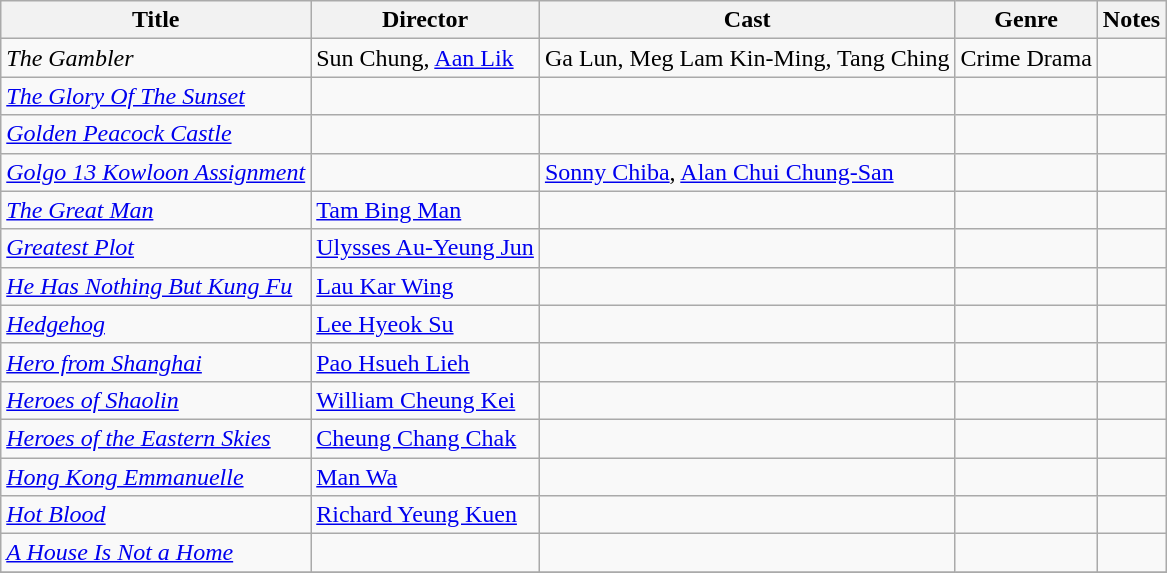<table class="wikitable">
<tr>
<th>Title</th>
<th>Director</th>
<th>Cast</th>
<th>Genre</th>
<th>Notes</th>
</tr>
<tr>
<td><em>The Gambler</em></td>
<td>Sun Chung, <a href='#'>Aan Lik</a></td>
<td>Ga Lun, Meg Lam Kin-Ming, Tang Ching</td>
<td>Crime Drama</td>
<td></td>
</tr>
<tr>
<td><em><a href='#'>The Glory Of The Sunset</a></em></td>
<td></td>
<td></td>
<td></td>
<td></td>
</tr>
<tr>
<td><em><a href='#'>Golden Peacock Castle</a></em></td>
<td></td>
<td></td>
<td></td>
<td></td>
</tr>
<tr>
<td><em><a href='#'>Golgo 13 Kowloon Assignment</a></em></td>
<td></td>
<td><a href='#'>Sonny Chiba</a>, <a href='#'>Alan Chui Chung-San</a></td>
<td></td>
<td></td>
</tr>
<tr>
<td><em><a href='#'>The Great Man</a></em></td>
<td><a href='#'>Tam Bing Man</a></td>
<td></td>
<td></td>
<td></td>
</tr>
<tr>
<td><em><a href='#'>Greatest Plot</a></em></td>
<td><a href='#'>Ulysses Au-Yeung Jun</a></td>
<td></td>
<td></td>
<td></td>
</tr>
<tr>
<td><em><a href='#'>He Has Nothing But Kung Fu</a></em></td>
<td><a href='#'>Lau Kar Wing</a></td>
<td></td>
<td></td>
<td></td>
</tr>
<tr>
<td><em><a href='#'>Hedgehog</a></em></td>
<td><a href='#'>Lee Hyeok Su</a></td>
<td></td>
<td></td>
<td></td>
</tr>
<tr>
<td><em><a href='#'>Hero from Shanghai</a></em></td>
<td><a href='#'>Pao Hsueh Lieh</a></td>
<td></td>
<td></td>
<td></td>
</tr>
<tr>
<td><em><a href='#'>Heroes of Shaolin</a></em></td>
<td><a href='#'>William Cheung Kei</a></td>
<td></td>
<td></td>
<td></td>
</tr>
<tr>
<td><em><a href='#'>Heroes of the Eastern Skies</a></em></td>
<td><a href='#'>Cheung Chang Chak</a></td>
<td></td>
<td></td>
<td></td>
</tr>
<tr>
<td><em><a href='#'>Hong Kong Emmanuelle</a></em></td>
<td><a href='#'>Man Wa</a></td>
<td></td>
<td></td>
<td></td>
</tr>
<tr>
<td><em><a href='#'>Hot Blood</a></em></td>
<td><a href='#'>Richard Yeung Kuen</a></td>
<td></td>
<td></td>
<td></td>
</tr>
<tr>
<td><em><a href='#'>A House Is Not a Home</a></em></td>
<td></td>
<td></td>
<td></td>
<td></td>
</tr>
<tr>
</tr>
</table>
